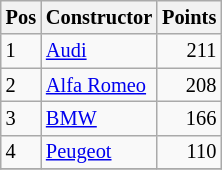<table class="wikitable"   style="font-size:   85%;">
<tr>
<th>Pos</th>
<th>Constructor</th>
<th>Points</th>
</tr>
<tr>
<td>1</td>
<td> <a href='#'>Audi</a></td>
<td align="right">211</td>
</tr>
<tr>
<td>2</td>
<td> <a href='#'>Alfa Romeo</a></td>
<td align="right">208</td>
</tr>
<tr>
<td>3</td>
<td> <a href='#'>BMW</a></td>
<td align="right">166</td>
</tr>
<tr>
<td>4</td>
<td> <a href='#'>Peugeot</a></td>
<td align="right">110</td>
</tr>
<tr>
</tr>
</table>
